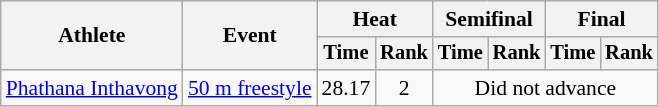<table class=wikitable style="font-size:90%">
<tr>
<th rowspan="2">Athlete</th>
<th rowspan="2">Event</th>
<th colspan="2">Heat</th>
<th colspan="2">Semifinal</th>
<th colspan="2">Final</th>
</tr>
<tr style="font-size:95%">
<th>Time</th>
<th>Rank</th>
<th>Time</th>
<th>Rank</th>
<th>Time</th>
<th>Rank</th>
</tr>
<tr align=center>
<td align=left><a href='#'>Phathana Inthavong</a></td>
<td align=left><a href='#'>50 m freestyle</a></td>
<td>28.17</td>
<td>2</td>
<td colspan=4>Did not advance</td>
</tr>
</table>
